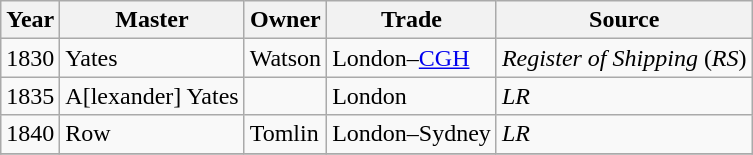<table class="sortable wikitable">
<tr>
<th>Year</th>
<th>Master</th>
<th>Owner</th>
<th>Trade</th>
<th>Source</th>
</tr>
<tr>
<td>1830</td>
<td>Yates</td>
<td>Watson</td>
<td>London–<a href='#'>CGH</a></td>
<td><em>Register of Shipping</em> (<em>RS</em>)</td>
</tr>
<tr>
<td>1835</td>
<td>A[lexander] Yates</td>
<td></td>
<td>London</td>
<td><em>LR</em></td>
</tr>
<tr>
<td>1840</td>
<td>Row</td>
<td>Tomlin</td>
<td>London–Sydney</td>
<td><em>LR</em></td>
</tr>
<tr>
</tr>
</table>
